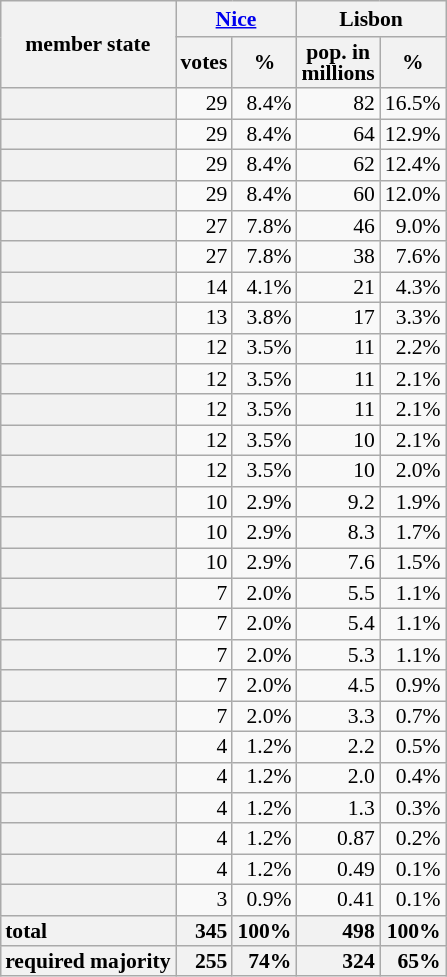<table class="wikitable" style="float:right; font-size:90%; white-space:nowrap; margin-left:10px; clear:right;">
<tr>
<th rowspan="2">member state</th>
<th colspan="2"><a href='#'>Nice</a></th>
<th colspan="2">Lisbon</th>
</tr>
<tr>
<th style="line-height:95%">votes</th>
<th style="line-height:95%">%</th>
<th style="line-height:95%">pop. in<br>millions</th>
<th style="line-height:95%">%</th>
</tr>
<tr>
<th style="line-height:95%; text-align:left"></th>
<td style="line-height:95%; text-align:right">29</td>
<td style="line-height:95%; text-align:right">8.4%</td>
<td style="line-height:95%; text-align:right">82</td>
<td style="line-height:95%; text-align:right">16.5%</td>
</tr>
<tr>
<th style="line-height:95%; text-align:left"></th>
<td style="line-height:95%; text-align:right">29</td>
<td style="line-height:95%; text-align:right">8.4%</td>
<td style="line-height:95%; text-align:right">64</td>
<td style="line-height:95%; text-align:right">12.9%</td>
</tr>
<tr>
<th style="line-height:95%; text-align:left"></th>
<td style="line-height:95%; text-align:right">29</td>
<td style="line-height:95%; text-align:right">8.4%</td>
<td style="line-height:95%; text-align:right">62</td>
<td style="line-height:95%; text-align:right">12.4%</td>
</tr>
<tr>
<th style="line-height:95%; text-align:left"></th>
<td style="line-height:95%; text-align:right">29</td>
<td style="line-height:95%; text-align:right">8.4%</td>
<td style="line-height:95%; text-align:right">60</td>
<td style="line-height:95%; text-align:right">12.0%</td>
</tr>
<tr>
<th style="line-height:95%; text-align:left"></th>
<td style="line-height:95%; text-align:right">27</td>
<td style="line-height:95%; text-align:right">7.8%</td>
<td style="line-height:95%; text-align:right">46</td>
<td style="line-height:95%; text-align:right">9.0%</td>
</tr>
<tr>
<th style="line-height:95%; text-align:left"></th>
<td style="line-height:95%; text-align:right">27</td>
<td style="line-height:95%; text-align:right">7.8%</td>
<td style="line-height:95%; text-align:right">38</td>
<td style="line-height:95%; text-align:right">7.6%</td>
</tr>
<tr>
<th style="line-height:95%; text-align:left"></th>
<td style="line-height:95%; text-align:right">14</td>
<td style="line-height:95%; text-align:right">4.1%</td>
<td style="line-height:95%; text-align:right">21</td>
<td style="line-height:95%; text-align:right">4.3%</td>
</tr>
<tr>
<th style="line-height:95%; text-align:left"></th>
<td style="line-height:95%; text-align:right">13</td>
<td style="line-height:95%; text-align:right">3.8%</td>
<td style="line-height:95%; text-align:right">17</td>
<td style="line-height:95%; text-align:right">3.3%</td>
</tr>
<tr>
<th style="line-height:95%; text-align:left"></th>
<td style="line-height:95%; text-align:right">12</td>
<td style="line-height:95%; text-align:right">3.5%</td>
<td style="line-height:95%; text-align:right">11</td>
<td style="line-height:95%; text-align:right">2.2%</td>
</tr>
<tr>
<th style="line-height:95%; text-align:left"></th>
<td style="line-height:95%; text-align:right">12</td>
<td style="line-height:95%; text-align:right">3.5%</td>
<td style="line-height:95%; text-align:right">11</td>
<td style="line-height:95%; text-align:right">2.1%</td>
</tr>
<tr>
<th style="line-height:95%; text-align:left"></th>
<td style="line-height:95%; text-align:right">12</td>
<td style="line-height:95%; text-align:right">3.5%</td>
<td style="line-height:95%; text-align:right">11</td>
<td style="line-height:95%; text-align:right">2.1%</td>
</tr>
<tr>
<th style="line-height:95%; text-align:left"></th>
<td style="line-height:95%; text-align:right">12</td>
<td style="line-height:95%; text-align:right">3.5%</td>
<td style="line-height:95%; text-align:right">10</td>
<td style="line-height:95%; text-align:right">2.1%</td>
</tr>
<tr>
<th style="line-height:95%; text-align:left"></th>
<td style="line-height:95%; text-align:right">12</td>
<td style="line-height:95%; text-align:right">3.5%</td>
<td style="line-height:95%; text-align:right">10</td>
<td style="line-height:95%; text-align:right">2.0%</td>
</tr>
<tr>
<th style="line-height:95%; text-align:left"></th>
<td style="line-height:95%; text-align:right">10</td>
<td style="line-height:95%; text-align:right">2.9%</td>
<td style="line-height:95%; text-align:right">9.2</td>
<td style="line-height:95%; text-align:right">1.9%</td>
</tr>
<tr>
<th style="line-height:95%; text-align:left"></th>
<td style="line-height:95%; text-align:right">10</td>
<td style="line-height:95%; text-align:right">2.9%</td>
<td style="line-height:95%; text-align:right">8.3</td>
<td style="line-height:95%; text-align:right">1.7%</td>
</tr>
<tr>
<th style="line-height:95%; text-align:left"></th>
<td style="line-height:95%; text-align:right">10</td>
<td style="line-height:95%; text-align:right">2.9%</td>
<td style="line-height:95%; text-align:right">7.6</td>
<td style="line-height:95%; text-align:right">1.5%</td>
</tr>
<tr>
<th style="line-height:95%; text-align:left"></th>
<td style="line-height:95%; text-align:right">7</td>
<td style="line-height:95%; text-align:right">2.0%</td>
<td style="line-height:95%; text-align:right">5.5</td>
<td style="line-height:95%; text-align:right">1.1%</td>
</tr>
<tr>
<th style="line-height:95%; text-align:left"></th>
<td style="line-height:95%; text-align:right">7</td>
<td style="line-height:95%; text-align:right">2.0%</td>
<td style="line-height:95%; text-align:right">5.4</td>
<td style="line-height:95%; text-align:right">1.1%</td>
</tr>
<tr>
<th style="line-height:95%; text-align:left"></th>
<td style="line-height:95%; text-align:right">7</td>
<td style="line-height:95%; text-align:right">2.0%</td>
<td style="line-height:95%; text-align:right">5.3</td>
<td style="line-height:95%; text-align:right">1.1%</td>
</tr>
<tr>
<th style="line-height:95%; text-align:left"></th>
<td style="line-height:95%; text-align:right">7</td>
<td style="line-height:95%; text-align:right">2.0%</td>
<td style="line-height:95%; text-align:right">4.5</td>
<td style="line-height:95%; text-align:right">0.9%</td>
</tr>
<tr>
<th style="line-height:95%; text-align:left"></th>
<td style="line-height:95%; text-align:right">7</td>
<td style="line-height:95%; text-align:right">2.0%</td>
<td style="line-height:95%; text-align:right">3.3</td>
<td style="line-height:95%; text-align:right">0.7%</td>
</tr>
<tr>
<th style="line-height:95%; text-align:left"></th>
<td style="line-height:95%; text-align:right">4</td>
<td style="line-height:95%; text-align:right">1.2%</td>
<td style="line-height:95%; text-align:right">2.2</td>
<td style="line-height:95%; text-align:right">0.5%</td>
</tr>
<tr>
<th style="line-height:95%; text-align:left"></th>
<td style="line-height:95%; text-align:right">4</td>
<td style="line-height:95%; text-align:right">1.2%</td>
<td style="line-height:95%; text-align:right">2.0</td>
<td style="line-height:95%; text-align:right">0.4%</td>
</tr>
<tr>
<th style="line-height:95%; text-align:left"></th>
<td style="line-height:95%; text-align:right">4</td>
<td style="line-height:95%; text-align:right">1.2%</td>
<td style="line-height:95%; text-align:right">1.3</td>
<td style="line-height:95%; text-align:right">0.3%</td>
</tr>
<tr>
<th style="line-height:95%; text-align:left"></th>
<td style="line-height:95%; text-align:right">4</td>
<td style="line-height:95%; text-align:right">1.2%</td>
<td style="line-height:95%; text-align:right">0.87</td>
<td style="line-height:95%; text-align:right">0.2%</td>
</tr>
<tr>
<th style="line-height:95%; text-align:left"></th>
<td style="line-height:95%; text-align:right">4</td>
<td style="line-height:95%; text-align:right">1.2%</td>
<td style="line-height:95%; text-align:right">0.49</td>
<td style="line-height:95%; text-align:right">0.1%</td>
</tr>
<tr>
<th style="line-height:95%; text-align:left"></th>
<td style="line-height:95%; text-align:right">3</td>
<td style="line-height:95%; text-align:right">0.9%</td>
<td style="line-height:95%; text-align:right">0.41</td>
<td style="line-height:95%; text-align:right">0.1%</td>
</tr>
<tr>
<th style="line-height:95%; text-align:left">total</th>
<th style="line-height:95%; text-align:right">345</th>
<th style="line-height:95%; text-align:right">100%</th>
<th style="line-height:95%; text-align:right">498</th>
<th style="line-height:95%; text-align:right">100%</th>
</tr>
<tr>
<th style="line-height:95%; text-align:left">required majority</th>
<th style="line-height:95%; text-align:right">255</th>
<th style="line-height:95%; text-align:right">74%</th>
<th style="line-height:95%; text-align:right">324</th>
<th style="line-height:95%; text-align:right">65%</th>
</tr>
</table>
